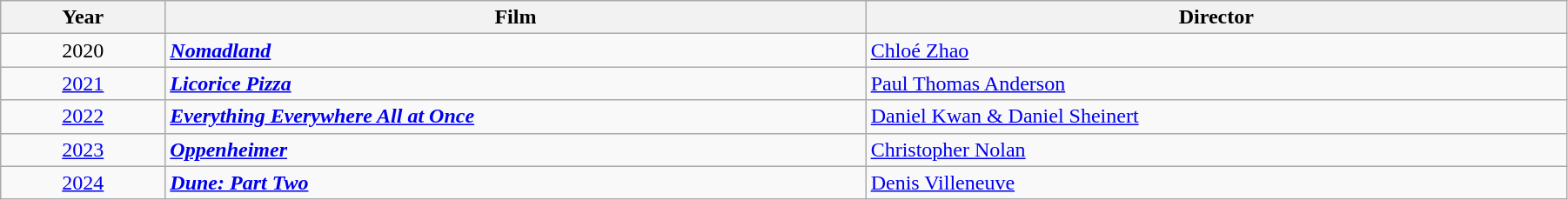<table class="wikitable" width="95%" cellpadding="5">
<tr>
<th width="100"><strong>Year</strong></th>
<th width="450"><strong>Film</strong></th>
<th width="450"><strong>Director</strong></th>
</tr>
<tr>
<td style="text-align:center;">2020</td>
<td><strong><em><a href='#'>Nomadland</a></em></strong></td>
<td><a href='#'>Chloé Zhao</a></td>
</tr>
<tr>
<td style="text-align:center;"><a href='#'>2021</a></td>
<td><strong><em><a href='#'>Licorice Pizza</a></em></strong></td>
<td><a href='#'>Paul Thomas Anderson</a></td>
</tr>
<tr>
<td style="text-align:center;"><a href='#'>2022</a></td>
<td><strong><em><a href='#'>Everything Everywhere All at Once</a></em></strong></td>
<td><a href='#'>Daniel Kwan & Daniel Sheinert</a></td>
</tr>
<tr>
<td style="text-align:center;"><a href='#'>2023</a></td>
<td><strong><em><a href='#'>Oppenheimer</a></em></strong></td>
<td><a href='#'>Christopher Nolan</a></td>
</tr>
<tr>
<td style="text-align:center;"><a href='#'>2024</a></td>
<td><strong><em><a href='#'>Dune: Part Two</a></em></strong></td>
<td><a href='#'>Denis Villeneuve</a></td>
</tr>
</table>
